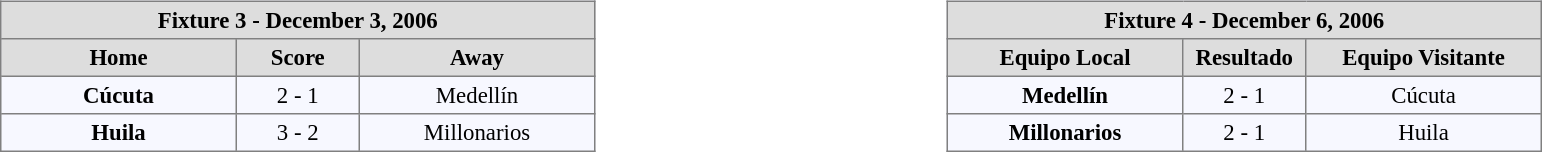<table width=100%>
<tr>
<td valign=top width=50% align=left><br><table align=center bgcolor="#f7f8ff" cellpadding="3" cellspacing="0" border="1" style="font-size: 95%; border: gray solid 1px; border-collapse: collapse;">
<tr align=center bgcolor=#DDDDDD style="color:black;">
<th colspan=3 align=center>Fixture 3 - December 3, 2006</th>
</tr>
<tr align=center bgcolor=#DDDDDD style="color:black;">
<th width="150">Home</th>
<th width="75">Score</th>
<th width="150">Away</th>
</tr>
<tr align=center>
<td><strong>Cúcuta</strong></td>
<td>2 - 1</td>
<td>Medellín</td>
</tr>
<tr align=center>
<td><strong>Huila</strong></td>
<td>3 - 2</td>
<td>Millonarios</td>
</tr>
</table>
</td>
<td valign=top width=50% align=left><br><table align=center bgcolor="#f7f8ff" cellpadding="3" cellspacing="0" border="1" style="font-size: 95%; border: gray solid 1px; border-collapse: collapse;">
<tr align=center bgcolor=#DDDDDD style="color:black;">
<th colspan=3 align=center>Fixture 4 - December 6, 2006</th>
</tr>
<tr align=center bgcolor=#DDDDDD style="color:black;">
<th width="150">Equipo Local</th>
<th width="75">Resultado</th>
<th width="150">Equipo Visitante</th>
</tr>
<tr align=center>
<td><strong>Medellín</strong></td>
<td>2 - 1</td>
<td>Cúcuta</td>
</tr>
<tr align=center>
<td><strong>Millonarios</strong></td>
<td>2 - 1</td>
<td>Huila</td>
</tr>
</table>
</td>
</tr>
</table>
